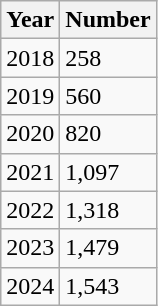<table class="wikitable sortable">
<tr>
<th>Year</th>
<th>Number</th>
</tr>
<tr>
<td>2018</td>
<td>258</td>
</tr>
<tr>
<td>2019</td>
<td>560</td>
</tr>
<tr>
<td>2020</td>
<td>820</td>
</tr>
<tr>
<td>2021</td>
<td>1,097</td>
</tr>
<tr>
<td>2022</td>
<td>1,318</td>
</tr>
<tr>
<td>2023</td>
<td>1,479</td>
</tr>
<tr>
<td>2024</td>
<td>1,543</td>
</tr>
</table>
